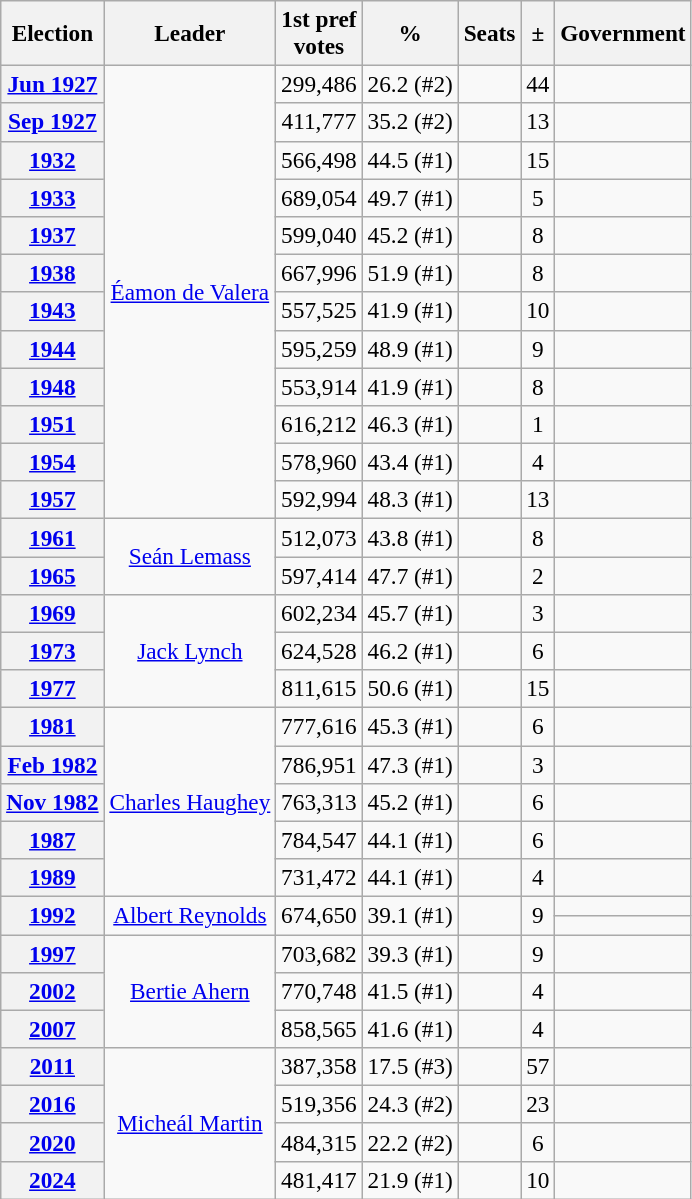<table class="wikitable" style="font-size:97%; text-align:center;">
<tr>
<th>Election</th>
<th>Leader</th>
<th>1st pref<br>votes</th>
<th>%</th>
<th>Seats</th>
<th>±</th>
<th>Government</th>
</tr>
<tr>
<th><a href='#'>Jun 1927</a></th>
<td rowspan="12"><a href='#'>Éamon de Valera</a></td>
<td>299,486</td>
<td>26.2 (#2)</td>
<td></td>
<td> 44</td>
<td></td>
</tr>
<tr>
<th><a href='#'>Sep 1927</a></th>
<td>411,777</td>
<td>35.2 (#2)</td>
<td></td>
<td> 13</td>
<td></td>
</tr>
<tr>
<th><a href='#'>1932</a></th>
<td>566,498</td>
<td>44.5 (#1)</td>
<td></td>
<td> 15</td>
<td></td>
</tr>
<tr>
<th><a href='#'>1933</a></th>
<td>689,054</td>
<td>49.7 (#1)</td>
<td></td>
<td> 5</td>
<td></td>
</tr>
<tr>
<th><a href='#'>1937</a></th>
<td>599,040</td>
<td>45.2 (#1)</td>
<td></td>
<td> 8</td>
<td></td>
</tr>
<tr>
<th><a href='#'>1938</a></th>
<td>667,996</td>
<td>51.9 (#1)</td>
<td></td>
<td> 8</td>
<td></td>
</tr>
<tr>
<th><a href='#'>1943</a></th>
<td>557,525</td>
<td>41.9 (#1)</td>
<td></td>
<td> 10</td>
<td></td>
</tr>
<tr>
<th><a href='#'>1944</a></th>
<td>595,259</td>
<td>48.9 (#1)</td>
<td></td>
<td> 9</td>
<td></td>
</tr>
<tr>
<th><a href='#'>1948</a></th>
<td>553,914</td>
<td>41.9 (#1)</td>
<td></td>
<td> 8</td>
<td></td>
</tr>
<tr>
<th><a href='#'>1951</a></th>
<td>616,212</td>
<td>46.3 (#1)</td>
<td></td>
<td> 1</td>
<td></td>
</tr>
<tr>
<th><a href='#'>1954</a></th>
<td>578,960</td>
<td>43.4 (#1)</td>
<td></td>
<td> 4</td>
<td></td>
</tr>
<tr>
<th><a href='#'>1957</a></th>
<td>592,994</td>
<td>48.3 (#1)</td>
<td></td>
<td> 13</td>
<td></td>
</tr>
<tr>
<th><a href='#'>1961</a></th>
<td rowspan="2"><a href='#'>Seán Lemass</a></td>
<td>512,073</td>
<td>43.8 (#1)</td>
<td></td>
<td> 8</td>
<td></td>
</tr>
<tr>
<th><a href='#'>1965</a></th>
<td>597,414</td>
<td>47.7 (#1)</td>
<td></td>
<td> 2</td>
<td></td>
</tr>
<tr>
<th><a href='#'>1969</a></th>
<td rowspan="3"><a href='#'>Jack Lynch</a></td>
<td>602,234</td>
<td>45.7 (#1)</td>
<td></td>
<td> 3</td>
<td></td>
</tr>
<tr>
<th><a href='#'>1973</a></th>
<td>624,528</td>
<td>46.2 (#1)</td>
<td></td>
<td> 6</td>
<td></td>
</tr>
<tr>
<th><a href='#'>1977</a></th>
<td>811,615</td>
<td>50.6 (#1)</td>
<td></td>
<td> 15</td>
<td></td>
</tr>
<tr>
<th><a href='#'>1981</a></th>
<td rowspan="5"><a href='#'>Charles Haughey</a></td>
<td>777,616</td>
<td>45.3 (#1)</td>
<td></td>
<td> 6</td>
<td></td>
</tr>
<tr>
<th><a href='#'>Feb 1982</a></th>
<td>786,951</td>
<td>47.3 (#1)</td>
<td></td>
<td> 3</td>
<td></td>
</tr>
<tr>
<th><a href='#'>Nov 1982</a></th>
<td>763,313</td>
<td>45.2 (#1)</td>
<td></td>
<td> 6</td>
<td></td>
</tr>
<tr>
<th><a href='#'>1987</a></th>
<td>784,547</td>
<td>44.1 (#1)</td>
<td></td>
<td> 6</td>
<td></td>
</tr>
<tr>
<th><a href='#'>1989</a></th>
<td>731,472</td>
<td>44.1 (#1)</td>
<td></td>
<td> 4</td>
<td></td>
</tr>
<tr>
<th rowspan=2><a href='#'>1992</a></th>
<td rowspan="2"><a href='#'>Albert Reynolds</a></td>
<td rowspan=2>674,650</td>
<td rowspan=2>39.1 (#1)</td>
<td rowspan=2></td>
<td rowspan=2> 9</td>
<td> </td>
</tr>
<tr>
<td> </td>
</tr>
<tr>
<th><a href='#'>1997</a></th>
<td rowspan="3"><a href='#'>Bertie Ahern</a></td>
<td>703,682</td>
<td>39.3 (#1)</td>
<td></td>
<td> 9</td>
<td></td>
</tr>
<tr>
<th><a href='#'>2002</a></th>
<td>770,748</td>
<td>41.5 (#1)</td>
<td></td>
<td> 4</td>
<td></td>
</tr>
<tr>
<th><a href='#'>2007</a></th>
<td>858,565</td>
<td>41.6 (#1)</td>
<td></td>
<td> 4</td>
<td></td>
</tr>
<tr>
<th><a href='#'>2011</a></th>
<td rowspan="4"><a href='#'>Micheál Martin</a></td>
<td>387,358</td>
<td>17.5 (#3)</td>
<td></td>
<td> 57</td>
<td></td>
</tr>
<tr>
<th><a href='#'>2016</a></th>
<td>519,356</td>
<td>24.3 (#2)</td>
<td></td>
<td> 23</td>
<td></td>
</tr>
<tr>
<th><a href='#'>2020</a></th>
<td>484,315</td>
<td>22.2 (#2)</td>
<td></td>
<td> 6</td>
<td></td>
</tr>
<tr>
<th><a href='#'>2024</a></th>
<td>481,417</td>
<td>21.9 (#1)</td>
<td></td>
<td> 10</td>
<td></td>
</tr>
</table>
